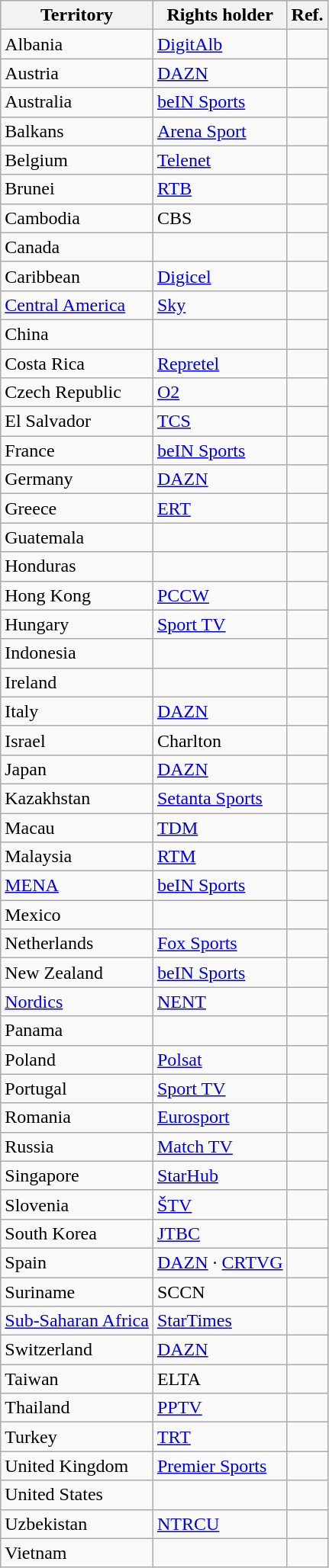<table class="wikitable">
<tr>
<th>Territory</th>
<th>Rights holder</th>
<th>Ref.</th>
</tr>
<tr>
<td>Albania</td>
<td><a href='#'>DigitAlb</a></td>
<td></td>
</tr>
<tr>
<td>Austria</td>
<td><a href='#'>DAZN</a></td>
<td></td>
</tr>
<tr>
<td>Australia</td>
<td><a href='#'>beIN Sports</a></td>
<td></td>
</tr>
<tr>
<td>Balkans</td>
<td><a href='#'>Arena Sport</a></td>
<td></td>
</tr>
<tr>
<td>Belgium</td>
<td><a href='#'>Telenet</a></td>
<td></td>
</tr>
<tr>
<td>Brunei</td>
<td><a href='#'>RTB</a></td>
<td></td>
</tr>
<tr>
<td>Cambodia</td>
<td>CBS</td>
<td></td>
</tr>
<tr>
<td>Canada</td>
<td></td>
<td></td>
</tr>
<tr>
<td>Caribbean</td>
<td><a href='#'>Digicel</a></td>
<td></td>
</tr>
<tr>
<td><a href='#'>Central America</a></td>
<td><a href='#'>Sky</a></td>
<td></td>
</tr>
<tr>
<td>China</td>
<td></td>
<td></td>
</tr>
<tr>
<td>Costa Rica</td>
<td><a href='#'>Repretel</a></td>
<td></td>
</tr>
<tr>
<td>Czech Republic</td>
<td><a href='#'>O2</a></td>
<td></td>
</tr>
<tr>
<td>El Salvador</td>
<td><a href='#'>TCS</a></td>
<td></td>
</tr>
<tr>
<td>France</td>
<td><a href='#'>beIN Sports</a></td>
<td></td>
</tr>
<tr>
<td>Germany</td>
<td><a href='#'>DAZN</a></td>
<td></td>
</tr>
<tr>
<td>Greece</td>
<td><a href='#'>ERT</a></td>
<td></td>
</tr>
<tr>
<td>Guatemala</td>
<td></td>
<td></td>
</tr>
<tr>
<td>Honduras</td>
<td></td>
<td></td>
</tr>
<tr>
<td>Hong Kong</td>
<td><a href='#'>PCCW</a></td>
<td></td>
</tr>
<tr>
<td>Hungary</td>
<td><a href='#'>Sport TV</a></td>
<td></td>
</tr>
<tr>
<td>Indonesia</td>
<td></td>
<td></td>
</tr>
<tr>
<td>Ireland</td>
<td></td>
<td></td>
</tr>
<tr>
<td>Italy</td>
<td><a href='#'>DAZN</a></td>
<td></td>
</tr>
<tr>
<td>Israel</td>
<td>Charlton</td>
<td></td>
</tr>
<tr>
<td>Japan</td>
<td><a href='#'>DAZN</a></td>
<td></td>
</tr>
<tr>
<td>Kazakhstan</td>
<td><a href='#'>Setanta Sports</a></td>
<td></td>
</tr>
<tr>
<td>Macau</td>
<td><a href='#'>TDM</a></td>
<td></td>
</tr>
<tr>
<td>Malaysia</td>
<td><a href='#'>RTM</a></td>
<td></td>
</tr>
<tr>
<td><a href='#'>MENA</a></td>
<td><a href='#'>beIN Sports</a></td>
<td></td>
</tr>
<tr>
<td>Mexico</td>
<td></td>
<td></td>
</tr>
<tr>
<td>Netherlands</td>
<td><a href='#'>Fox Sports</a></td>
<td></td>
</tr>
<tr>
<td>New Zealand</td>
<td><a href='#'>beIN Sports</a></td>
<td></td>
</tr>
<tr>
<td><a href='#'>Nordics</a></td>
<td><a href='#'>NENT</a></td>
<td></td>
</tr>
<tr>
<td>Panama</td>
<td></td>
<td></td>
</tr>
<tr>
<td>Poland</td>
<td><a href='#'>Polsat</a></td>
<td></td>
</tr>
<tr>
<td>Portugal</td>
<td><a href='#'>Sport TV</a></td>
<td></td>
</tr>
<tr>
<td>Romania</td>
<td><a href='#'>Eurosport</a></td>
<td></td>
</tr>
<tr>
<td>Russia</td>
<td><a href='#'>Match TV</a></td>
<td></td>
</tr>
<tr>
<td>Singapore</td>
<td><a href='#'>StarHub</a></td>
<td></td>
</tr>
<tr>
<td>Slovenia</td>
<td><a href='#'>ŠTV</a></td>
<td></td>
</tr>
<tr>
<td>South Korea</td>
<td><a href='#'>JTBC</a></td>
<td></td>
</tr>
<tr>
<td>Spain</td>
<td><a href='#'>DAZN</a> · <a href='#'>CRTVG</a></td>
<td></td>
</tr>
<tr>
<td>Suriname</td>
<td>SCCN</td>
<td></td>
</tr>
<tr>
<td><a href='#'>Sub-Saharan Africa</a></td>
<td><a href='#'>StarTimes</a></td>
<td></td>
</tr>
<tr>
<td>Switzerland</td>
<td><a href='#'>DAZN</a></td>
<td></td>
</tr>
<tr>
<td>Taiwan</td>
<td>ELTA</td>
<td></td>
</tr>
<tr>
<td>Thailand</td>
<td><a href='#'>PPTV</a></td>
<td></td>
</tr>
<tr>
<td>Turkey</td>
<td><a href='#'>TRT</a></td>
<td></td>
</tr>
<tr>
<td>United Kingdom</td>
<td><a href='#'>Premier Sports</a></td>
<td></td>
</tr>
<tr>
<td>United States</td>
<td></td>
<td></td>
</tr>
<tr>
<td>Uzbekistan</td>
<td><a href='#'>NTRCU</a></td>
<td></td>
</tr>
<tr>
<td>Vietnam</td>
<td></td>
<td></td>
</tr>
</table>
